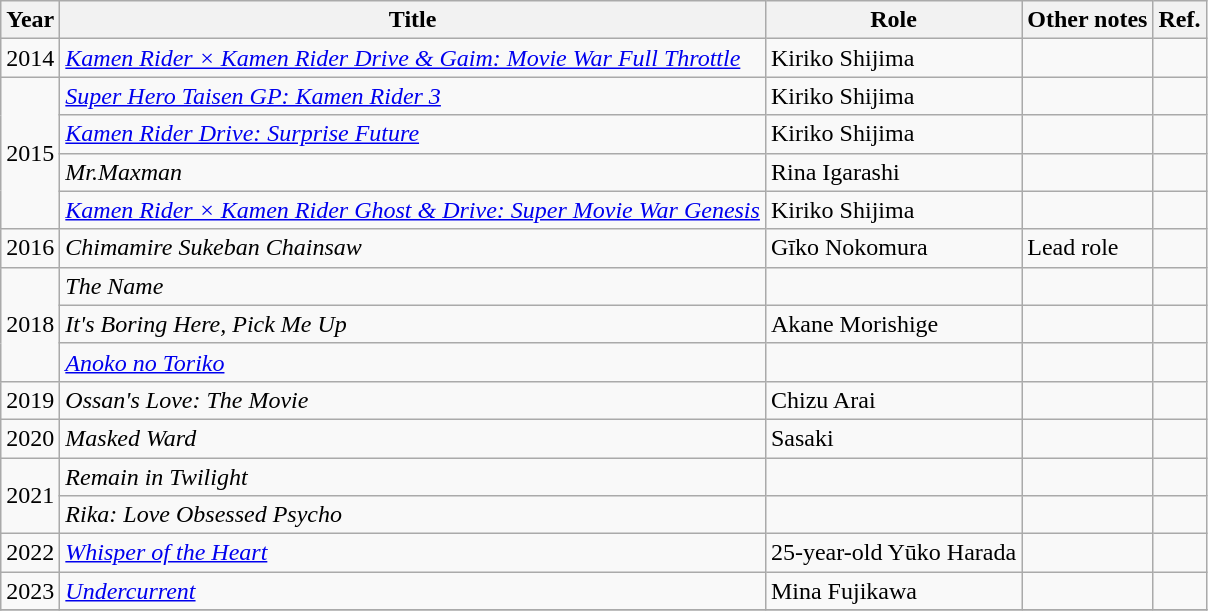<table class="wikitable">
<tr>
<th>Year</th>
<th>Title</th>
<th>Role</th>
<th>Other notes</th>
<th>Ref.</th>
</tr>
<tr>
<td>2014</td>
<td><em><a href='#'>Kamen Rider × Kamen Rider Drive & Gaim: Movie War Full Throttle</a></em></td>
<td>Kiriko Shijima</td>
<td></td>
<td></td>
</tr>
<tr>
<td rowspan="4">2015</td>
<td><em><a href='#'>Super Hero Taisen GP: Kamen Rider 3</a></em></td>
<td>Kiriko Shijima</td>
<td></td>
<td></td>
</tr>
<tr>
<td><em><a href='#'>Kamen Rider Drive: Surprise Future</a></em></td>
<td>Kiriko Shijima</td>
<td></td>
<td></td>
</tr>
<tr>
<td><em>Mr.Maxman</em></td>
<td>Rina Igarashi</td>
<td></td>
<td></td>
</tr>
<tr>
<td><em><a href='#'>Kamen Rider × Kamen Rider Ghost & Drive: Super Movie War Genesis</a></em></td>
<td>Kiriko Shijima</td>
<td></td>
<td></td>
</tr>
<tr>
<td>2016</td>
<td><em>Chimamire Sukeban Chainsaw</em></td>
<td>Gīko Nokomura</td>
<td>Lead role</td>
<td></td>
</tr>
<tr>
<td rowspan="3">2018</td>
<td><em>The Name</em></td>
<td></td>
<td></td>
<td></td>
</tr>
<tr>
<td><em>It's Boring Here, Pick Me Up</em></td>
<td>Akane Morishige</td>
<td></td>
<td></td>
</tr>
<tr>
<td><em><a href='#'>Anoko no Toriko</a></em></td>
<td></td>
<td></td>
<td></td>
</tr>
<tr>
<td>2019</td>
<td><em>Ossan's Love: The Movie</em></td>
<td>Chizu Arai</td>
<td></td>
<td></td>
</tr>
<tr>
<td>2020</td>
<td><em>Masked Ward</em></td>
<td>Sasaki</td>
<td></td>
<td></td>
</tr>
<tr>
<td rowspan="2">2021</td>
<td><em>Remain in Twilight</em></td>
<td></td>
<td></td>
<td></td>
</tr>
<tr>
<td><em>Rika: Love Obsessed Psycho</em></td>
<td></td>
<td></td>
<td></td>
</tr>
<tr>
<td>2022</td>
<td><em><a href='#'>Whisper of the Heart</a></em></td>
<td>25-year-old Yūko Harada</td>
<td></td>
<td></td>
</tr>
<tr>
<td>2023</td>
<td><em><a href='#'>Undercurrent</a></em></td>
<td>Mina Fujikawa</td>
<td></td>
<td></td>
</tr>
<tr>
</tr>
</table>
